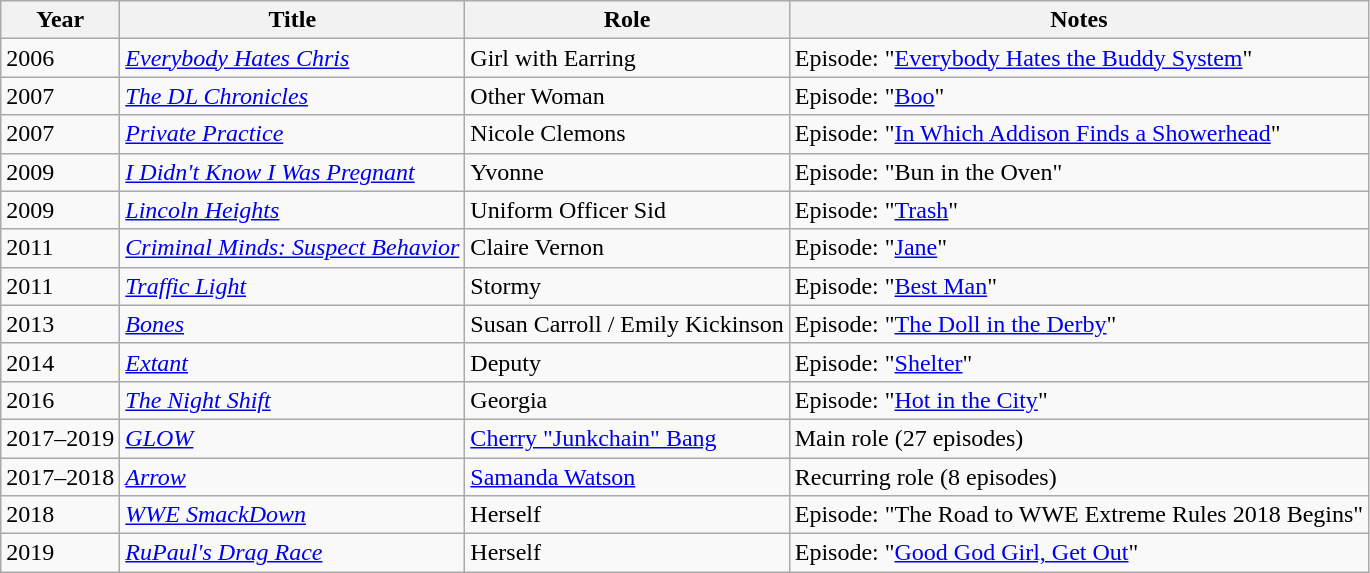<table class="wikitable sortable">
<tr>
<th>Year</th>
<th>Title</th>
<th>Role</th>
<th>Notes</th>
</tr>
<tr>
<td>2006</td>
<td><em><a href='#'>Everybody Hates Chris</a></em></td>
<td>Girl with Earring</td>
<td>Episode: "<a href='#'>Everybody Hates the Buddy System</a>"</td>
</tr>
<tr>
<td>2007</td>
<td><em><a href='#'>The DL Chronicles</a></em></td>
<td>Other Woman</td>
<td>Episode: "<a href='#'>Boo</a>"</td>
</tr>
<tr>
<td>2007</td>
<td><em><a href='#'>Private Practice</a></em></td>
<td>Nicole Clemons</td>
<td>Episode: "<a href='#'>In Which Addison Finds a Showerhead</a>"</td>
</tr>
<tr>
<td>2009</td>
<td><em><a href='#'>I Didn't Know I Was Pregnant</a></em></td>
<td>Yvonne</td>
<td>Episode: "Bun in the Oven"</td>
</tr>
<tr>
<td>2009</td>
<td><em><a href='#'>Lincoln Heights</a></em></td>
<td>Uniform Officer Sid</td>
<td>Episode: "<a href='#'>Trash</a>"</td>
</tr>
<tr>
<td>2011</td>
<td><em><a href='#'>Criminal Minds: Suspect Behavior</a></em></td>
<td>Claire Vernon</td>
<td>Episode: "<a href='#'>Jane</a>"</td>
</tr>
<tr>
<td>2011</td>
<td><em><a href='#'>Traffic Light</a></em></td>
<td>Stormy</td>
<td>Episode: "<a href='#'>Best Man</a>"</td>
</tr>
<tr>
<td>2013</td>
<td><em><a href='#'>Bones</a></em></td>
<td>Susan Carroll / Emily Kickinson</td>
<td>Episode: "<a href='#'>The Doll in the Derby</a>"</td>
</tr>
<tr>
<td>2014</td>
<td><em><a href='#'>Extant</a></em></td>
<td>Deputy</td>
<td>Episode: "<a href='#'>Shelter</a>"</td>
</tr>
<tr>
<td>2016</td>
<td><em><a href='#'>The Night Shift</a></em></td>
<td>Georgia</td>
<td>Episode: "<a href='#'>Hot in the City</a>"</td>
</tr>
<tr>
<td>2017–2019</td>
<td><em><a href='#'>GLOW</a></em></td>
<td><a href='#'>Cherry "Junkchain" Bang</a></td>
<td>Main role (27 episodes)</td>
</tr>
<tr>
<td>2017–2018</td>
<td><em><a href='#'>Arrow</a></em></td>
<td><a href='#'>Samanda Watson</a></td>
<td>Recurring role (8 episodes)</td>
</tr>
<tr>
<td>2018</td>
<td><em><a href='#'>WWE SmackDown</a></em></td>
<td>Herself</td>
<td>Episode: "The Road to WWE Extreme Rules 2018 Begins"</td>
</tr>
<tr>
<td>2019</td>
<td><em><a href='#'>RuPaul's Drag Race</a></em></td>
<td>Herself</td>
<td>Episode: "<a href='#'>Good God Girl, Get Out</a>"</td>
</tr>
</table>
